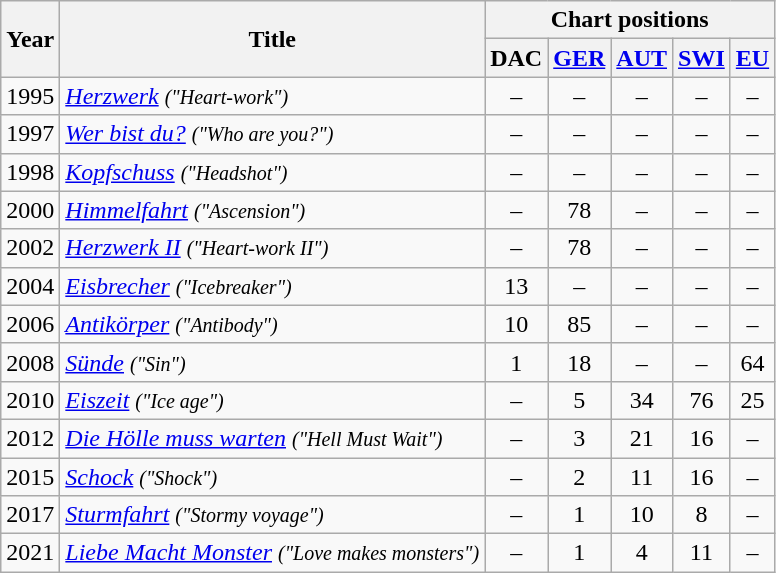<table class="wikitable">
<tr>
<th rowspan="2">Year</th>
<th rowspan="2">Title</th>
<th colspan="5">Chart positions</th>
</tr>
<tr>
<th>DAC</th>
<th><a href='#'>GER</a></th>
<th><a href='#'>AUT</a></th>
<th><a href='#'>SWI</a></th>
<th><a href='#'>EU</a></th>
</tr>
<tr>
<td>1995</td>
<td><em><a href='#'>Herzwerk</a> <small>("Heart-work")</small></em></td>
<td style="text-align:center;">–</td>
<td style="text-align:center;">–</td>
<td style="text-align:center;">–</td>
<td style="text-align:center;">–</td>
<td style="text-align:center;">–</td>
</tr>
<tr>
<td>1997</td>
<td><em><a href='#'>Wer bist du?</a> <small>("Who are you?")</small></em></td>
<td style="text-align:center;">–</td>
<td style="text-align:center;">–</td>
<td style="text-align:center;">–</td>
<td style="text-align:center;">–</td>
<td style="text-align:center;">–</td>
</tr>
<tr>
<td>1998</td>
<td><em><a href='#'>Kopfschuss</a> <small>("Headshot")</small></em></td>
<td style="text-align:center;">–</td>
<td style="text-align:center;">–</td>
<td style="text-align:center;">–</td>
<td style="text-align:center;">–</td>
<td style="text-align:center;">–</td>
</tr>
<tr>
<td>2000</td>
<td><em><a href='#'>Himmelfahrt</a> <small>("Ascension")</small></em></td>
<td style="text-align:center;">–</td>
<td style="text-align:center;">78</td>
<td style="text-align:center;">–</td>
<td style="text-align:center;">–</td>
<td style="text-align:center;">–</td>
</tr>
<tr>
<td>2002</td>
<td><em><a href='#'>Herzwerk II</a> <small>("Heart-work II")</small></em></td>
<td style="text-align:center;">–</td>
<td style="text-align:center;">78</td>
<td style="text-align:center;">–</td>
<td style="text-align:center;">–</td>
<td style="text-align:center;">–</td>
</tr>
<tr>
<td>2004</td>
<td><em><a href='#'>Eisbrecher</a> <small>("Icebreaker")</small></em></td>
<td style="text-align:center;">13</td>
<td style="text-align:center;">–</td>
<td style="text-align:center;">–</td>
<td style="text-align:center;">–</td>
<td style="text-align:center;">–</td>
</tr>
<tr>
<td>2006</td>
<td><em><a href='#'>Antikörper</a> <small>("Antibody")</small></em></td>
<td style="text-align:center;">10</td>
<td style="text-align:center;">85</td>
<td style="text-align:center;">–</td>
<td style="text-align:center;">–</td>
<td style="text-align:center;">–</td>
</tr>
<tr>
<td>2008</td>
<td><em><a href='#'>Sünde</a> <small>("Sin")</small></em></td>
<td style="text-align:center;">1</td>
<td style="text-align:center;">18</td>
<td style="text-align:center;">–</td>
<td style="text-align:center;">–</td>
<td style="text-align:center;">64</td>
</tr>
<tr>
<td>2010</td>
<td><em><a href='#'>Eiszeit</a> <small>("Ice age")</small></em></td>
<td style="text-align:center;">–</td>
<td style="text-align:center;">5</td>
<td style="text-align:center;">34</td>
<td style="text-align:center;">76</td>
<td style="text-align:center;">25</td>
</tr>
<tr>
<td>2012</td>
<td><em><a href='#'>Die Hölle muss warten</a> <small>("Hell Must Wait")</small></em></td>
<td style="text-align:center;">–</td>
<td style="text-align:center;">3</td>
<td style="text-align:center;">21</td>
<td style="text-align:center;">16</td>
<td style="text-align:center;">–</td>
</tr>
<tr>
<td>2015</td>
<td><em><a href='#'>Schock</a> <small>("Shock")</small></em></td>
<td style="text-align:center;">–</td>
<td style="text-align:center;">2</td>
<td style="text-align:center;">11</td>
<td style="text-align:center;">16</td>
<td style="text-align:center;">–</td>
</tr>
<tr>
<td>2017</td>
<td><em><a href='#'>Sturmfahrt</a> <small>("Stormy voyage")</small></em></td>
<td style="text-align:center;">–</td>
<td style="text-align:center;">1</td>
<td style="text-align:center;">10</td>
<td style="text-align:center;">8</td>
<td style="text-align:center;">–</td>
</tr>
<tr>
<td>2021</td>
<td><em><a href='#'>Liebe Macht Monster</a> <small>("Love makes monsters")</small></em></td>
<td style="text-align:center;">–</td>
<td style="text-align:center;">1</td>
<td style="text-align:center;">4</td>
<td style="text-align:center;">11</td>
<td style="text-align:center;">–</td>
</tr>
</table>
